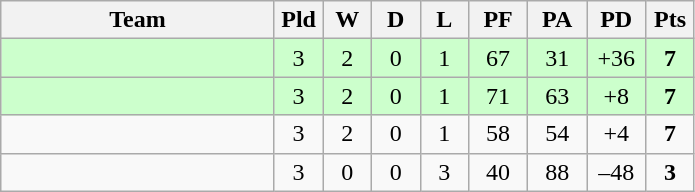<table class="wikitable" style="text-align:center;">
<tr>
<th width=175>Team</th>
<th width=25 abbr="Played">Pld</th>
<th width=25 abbr="Won">W</th>
<th width=25 abbr="Drawn">D</th>
<th width=25 abbr="Lost">L</th>
<th width=32 abbr="Points for">PF</th>
<th width=32 abbr="Points against">PA</th>
<th width=32 abbr="Points difference">PD</th>
<th width=25 abbr="Points">Pts</th>
</tr>
<tr bgcolor=ccffcc>
<td align=left></td>
<td>3</td>
<td>2</td>
<td>0</td>
<td>1</td>
<td>67</td>
<td>31</td>
<td>+36</td>
<td><strong>7</strong></td>
</tr>
<tr bgcolor=ccffcc>
<td align=left></td>
<td>3</td>
<td>2</td>
<td>0</td>
<td>1</td>
<td>71</td>
<td>63</td>
<td>+8</td>
<td><strong>7</strong></td>
</tr>
<tr>
<td align=left></td>
<td>3</td>
<td>2</td>
<td>0</td>
<td>1</td>
<td>58</td>
<td>54</td>
<td>+4</td>
<td><strong>7</strong></td>
</tr>
<tr>
<td align=left></td>
<td>3</td>
<td>0</td>
<td>0</td>
<td>3</td>
<td>40</td>
<td>88</td>
<td>–48</td>
<td><strong>3</strong></td>
</tr>
</table>
